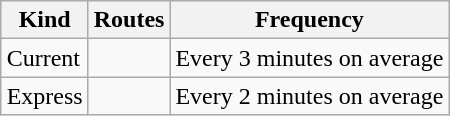<table class="wikitable" style="margin-left: auto; margin-right: auto; border: none;">
<tr>
<th>Kind</th>
<th>Routes</th>
<th>Frequency</th>
</tr>
<tr>
<td>Current</td>
<td></td>
<td>Every 3 minutes on average</td>
</tr>
<tr>
<td>Express</td>
<td> </td>
<td>Every 2 minutes on average</td>
</tr>
</table>
